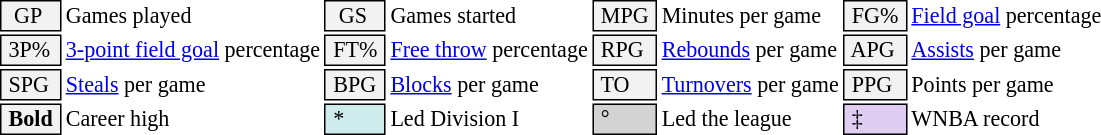<table class="toccolours" style="font-size: 92%; white-space: nowrap;">
<tr>
<td style="background-color: #F2F2F2; border: 1px solid black;">  GP</td>
<td>Games played</td>
<td style="background-color: #F2F2F2; border: 1px solid black">  GS </td>
<td>Games started</td>
<td style="background-color: #F2F2F2; border: 1px solid black"> MPG </td>
<td>Minutes per game</td>
<td style="background-color: #F2F2F2; border: 1px solid black;"> FG% </td>
<td><a href='#'>Field goal</a> percentage</td>
</tr>
<tr>
<td style="background-color: #F2F2F2; border: 1px solid black"> 3P% </td>
<td><a href='#'>3-point field goal</a> percentage</td>
<td style="background-color: #F2F2F2; border: 1px solid black"> FT% </td>
<td><a href='#'>Free throw</a> percentage</td>
<td style="background-color: #F2F2F2; border: 1px solid black;"> RPG </td>
<td><a href='#'>Rebounds</a> per game</td>
<td style="background-color: #F2F2F2; border: 1px solid black"> APG </td>
<td><a href='#'>Assists</a> per game</td>
</tr>
<tr>
<td style="background-color: #F2F2F2; border: 1px solid black"> SPG </td>
<td><a href='#'>Steals</a> per game</td>
<td style="background-color: #F2F2F2; border: 1px solid black;"> BPG </td>
<td><a href='#'>Blocks</a> per game</td>
<td style="background-color: #F2F2F2; border: 1px solid black"> TO </td>
<td><a href='#'>Turnovers</a> per game</td>
<td style="background-color: #F2F2F2; border: 1px solid black"> PPG </td>
<td>Points per game</td>
</tr>
<tr>
<td style="background-color: #F2F2F2; border: 1px solid black"> <strong>Bold</strong> </td>
<td>Career high</td>
<td style="background-color: #cfecec; border: 1px solid black"> * </td>
<td>Led Division I</td>
<td style="background-color: #D3D3D3; border: 1px solid black"> ° </td>
<td>Led the league</td>
<td style="background-color: #E0CEF2; border: 1px solid black"> ‡ </td>
<td>WNBA record</td>
</tr>
</table>
